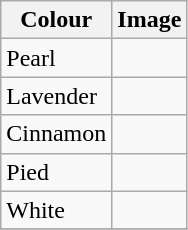<table class="wikitable sortable">
<tr>
<th>Colour</th>
<th>Image</th>
</tr>
<tr>
<td>Pearl</td>
<td></td>
</tr>
<tr>
<td>Lavender</td>
<td></td>
</tr>
<tr>
<td>Cinnamon</td>
<td></td>
</tr>
<tr>
<td>Pied</td>
<td></td>
</tr>
<tr>
<td>White</td>
<td></td>
</tr>
<tr>
</tr>
</table>
